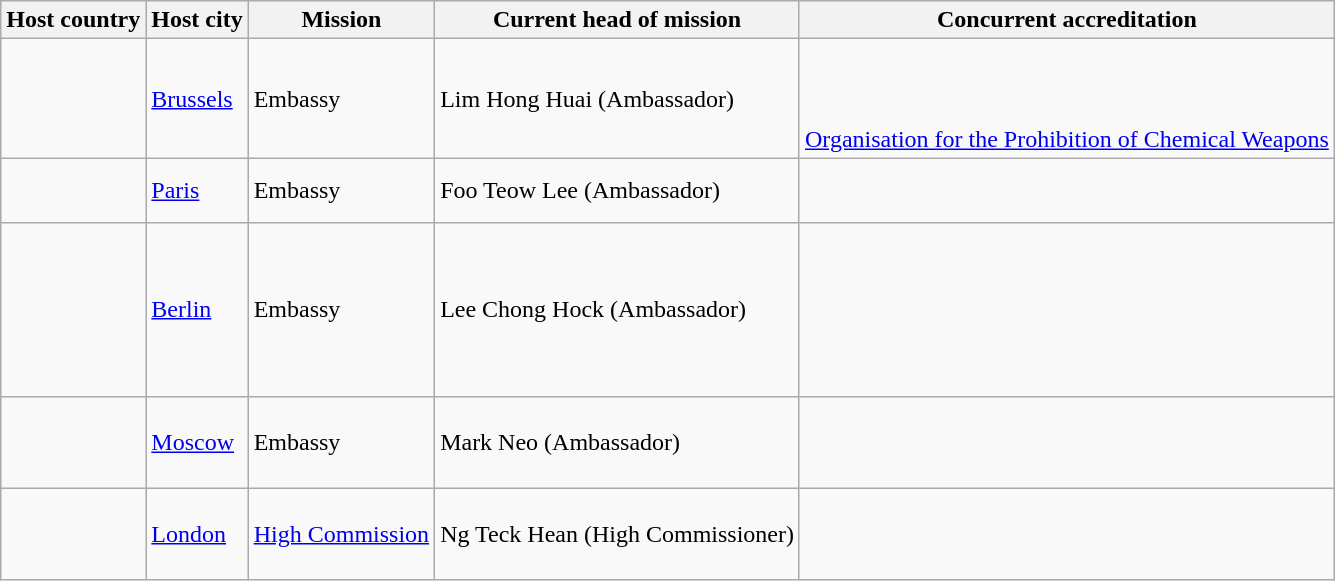<table class=wikitable>
<tr>
<th>Host country</th>
<th>Host city</th>
<th>Mission</th>
<th>Current head of mission</th>
<th>Concurrent accreditation</th>
</tr>
<tr>
<td></td>
<td><a href='#'>Brussels</a></td>
<td>Embassy</td>
<td>Lim Hong Huai (Ambassador)</td>
<td><br><br><br><a href='#'>Organisation for the Prohibition of Chemical Weapons</a></td>
</tr>
<tr>
<td></td>
<td><a href='#'>Paris</a></td>
<td>Embassy</td>
<td>Foo Teow Lee (Ambassador)</td>
<td><br><br></td>
</tr>
<tr>
<td></td>
<td><a href='#'>Berlin</a></td>
<td>Embassy</td>
<td>Lee Chong Hock (Ambassador)</td>
<td><br><br><br><br><br><br></td>
</tr>
<tr>
<td></td>
<td><a href='#'>Moscow</a></td>
<td>Embassy</td>
<td>Mark Neo (Ambassador)</td>
<td> <br>  <br>  <br> </td>
</tr>
<tr>
<td></td>
<td><a href='#'>London</a></td>
<td><a href='#'>High Commission</a></td>
<td>Ng Teck Hean (High Commissioner)</td>
<td><br><br><br></td>
</tr>
</table>
